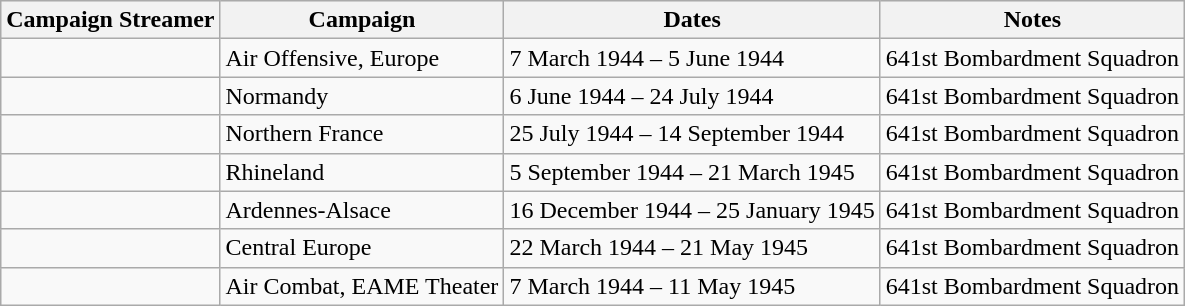<table class="wikitable">
<tr style="background:#efefef;">
<th>Campaign Streamer</th>
<th>Campaign</th>
<th>Dates</th>
<th>Notes</th>
</tr>
<tr>
<td></td>
<td>Air Offensive, Europe</td>
<td>7 March 1944 – 5 June 1944</td>
<td>641st Bombardment Squadron</td>
</tr>
<tr>
<td></td>
<td>Normandy</td>
<td>6 June 1944 – 24 July 1944</td>
<td>641st Bombardment Squadron</td>
</tr>
<tr>
<td></td>
<td>Northern France</td>
<td>25 July 1944 – 14 September 1944</td>
<td>641st Bombardment Squadron</td>
</tr>
<tr>
<td></td>
<td>Rhineland</td>
<td>5 September 1944 – 21 March 1945</td>
<td>641st Bombardment Squadron</td>
</tr>
<tr>
<td></td>
<td>Ardennes-Alsace</td>
<td>16 December 1944 – 25 January 1945</td>
<td>641st Bombardment Squadron</td>
</tr>
<tr>
<td></td>
<td>Central Europe</td>
<td>22 March 1944 – 21 May 1945</td>
<td>641st Bombardment Squadron</td>
</tr>
<tr>
<td></td>
<td>Air Combat, EAME Theater</td>
<td>7 March 1944 – 11 May 1945</td>
<td>641st Bombardment Squadron</td>
</tr>
</table>
